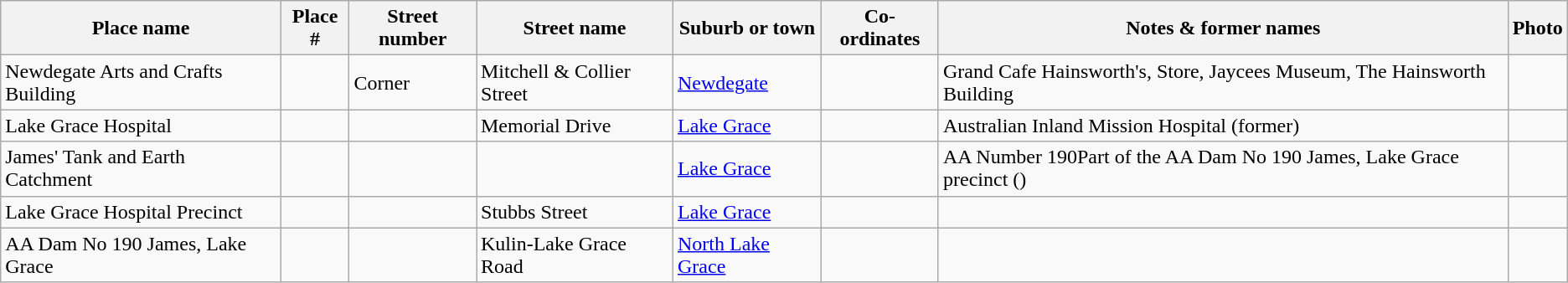<table class="wikitable sortable">
<tr>
<th>Place name</th>
<th>Place #</th>
<th>Street number</th>
<th>Street name</th>
<th>Suburb or town</th>
<th>Co-ordinates</th>
<th class="unsortable">Notes & former names</th>
<th class="unsortable">Photo</th>
</tr>
<tr>
<td>Newdegate Arts and Crafts Building</td>
<td></td>
<td>Corner</td>
<td>Mitchell & Collier Street</td>
<td><a href='#'>Newdegate</a></td>
<td></td>
<td>Grand Cafe Hainsworth's, Store, Jaycees Museum, The Hainsworth Building</td>
<td></td>
</tr>
<tr>
<td>Lake Grace Hospital</td>
<td></td>
<td></td>
<td>Memorial Drive</td>
<td><a href='#'>Lake Grace</a></td>
<td></td>
<td>Australian Inland Mission Hospital (former)</td>
<td></td>
</tr>
<tr>
<td>James' Tank and Earth Catchment</td>
<td></td>
<td></td>
<td></td>
<td><a href='#'>Lake Grace</a></td>
<td></td>
<td>AA Number 190Part of the AA Dam No 190 James, Lake Grace precinct ()</td>
<td></td>
</tr>
<tr>
<td>Lake Grace Hospital Precinct</td>
<td></td>
<td></td>
<td>Stubbs Street</td>
<td><a href='#'>Lake Grace</a></td>
<td></td>
<td></td>
<td></td>
</tr>
<tr>
<td>AA Dam No 190 James, Lake Grace</td>
<td></td>
<td></td>
<td>Kulin-Lake Grace Road</td>
<td><a href='#'>North Lake Grace</a></td>
<td></td>
<td></td>
<td></td>
</tr>
</table>
